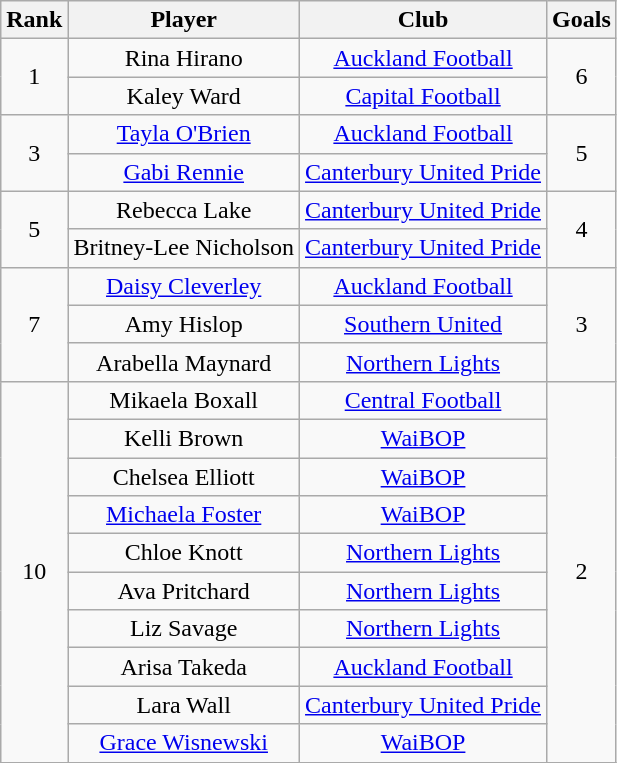<table class="wikitable" style="text-align:center">
<tr>
<th>Rank</th>
<th>Player</th>
<th>Club</th>
<th>Goals</th>
</tr>
<tr>
<td rowspan=2>1</td>
<td>Rina Hirano</td>
<td><a href='#'>Auckland Football</a></td>
<td rowspan=2>6</td>
</tr>
<tr>
<td>Kaley Ward</td>
<td><a href='#'>Capital Football</a></td>
</tr>
<tr>
<td rowspan=2>3</td>
<td><a href='#'>Tayla O'Brien</a></td>
<td><a href='#'>Auckland Football</a></td>
<td rowspan=2>5</td>
</tr>
<tr>
<td><a href='#'>Gabi Rennie</a></td>
<td><a href='#'>Canterbury United Pride</a></td>
</tr>
<tr>
<td rowspan=2>5</td>
<td>Rebecca Lake</td>
<td><a href='#'>Canterbury United Pride</a></td>
<td rowspan=2>4</td>
</tr>
<tr>
<td>Britney-Lee Nicholson</td>
<td><a href='#'>Canterbury United Pride</a></td>
</tr>
<tr>
<td rowspan=3>7</td>
<td><a href='#'>Daisy Cleverley</a></td>
<td><a href='#'>Auckland Football</a></td>
<td rowspan=3>3</td>
</tr>
<tr>
<td>Amy Hislop</td>
<td><a href='#'>Southern United</a></td>
</tr>
<tr>
<td>Arabella Maynard</td>
<td><a href='#'>Northern Lights</a></td>
</tr>
<tr>
<td rowspan=10>10</td>
<td>Mikaela Boxall</td>
<td><a href='#'>Central Football</a></td>
<td rowspan=10>2</td>
</tr>
<tr>
<td>Kelli Brown</td>
<td><a href='#'>WaiBOP</a></td>
</tr>
<tr>
<td>Chelsea Elliott</td>
<td><a href='#'>WaiBOP</a></td>
</tr>
<tr>
<td><a href='#'>Michaela Foster</a></td>
<td><a href='#'>WaiBOP</a></td>
</tr>
<tr>
<td>Chloe Knott</td>
<td><a href='#'>Northern Lights</a></td>
</tr>
<tr>
<td>Ava Pritchard</td>
<td><a href='#'>Northern Lights</a></td>
</tr>
<tr>
<td>Liz Savage</td>
<td><a href='#'>Northern Lights</a></td>
</tr>
<tr>
<td>Arisa Takeda</td>
<td><a href='#'>Auckland Football</a></td>
</tr>
<tr>
<td>Lara Wall</td>
<td><a href='#'>Canterbury United Pride</a></td>
</tr>
<tr>
<td><a href='#'>Grace Wisnewski</a></td>
<td><a href='#'>WaiBOP</a></td>
</tr>
<tr>
</tr>
</table>
